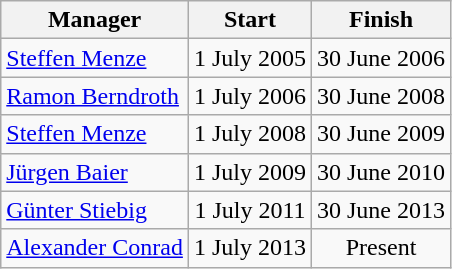<table class="wikitable">
<tr>
<th>Manager</th>
<th>Start</th>
<th>Finish</th>
</tr>
<tr align="center">
<td align="left"><a href='#'>Steffen Menze</a></td>
<td>1 July 2005</td>
<td>30 June 2006</td>
</tr>
<tr align="center">
<td align="left"><a href='#'>Ramon Berndroth</a></td>
<td>1 July 2006</td>
<td>30 June 2008</td>
</tr>
<tr align="center">
<td align="left"><a href='#'>Steffen Menze</a></td>
<td>1 July 2008</td>
<td>30 June 2009</td>
</tr>
<tr align="center">
<td align="left"><a href='#'>Jürgen Baier</a></td>
<td>1 July 2009</td>
<td>30 June 2010</td>
</tr>
<tr align="center">
<td align="left"><a href='#'>Günter Stiebig</a></td>
<td>1 July 2011</td>
<td>30 June 2013</td>
</tr>
<tr align="center">
<td align="left"><a href='#'>Alexander Conrad</a></td>
<td>1 July 2013</td>
<td>Present</td>
</tr>
</table>
